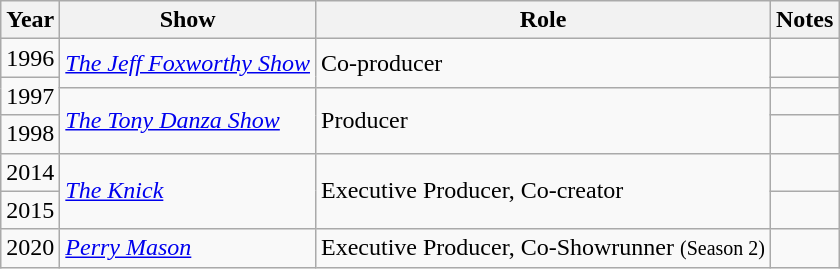<table class="wikitable sortable">
<tr>
<th>Year</th>
<th>Show</th>
<th>Role</th>
<th>Notes</th>
</tr>
<tr>
<td>1996</td>
<td rowspan="2"><em><a href='#'>The Jeff Foxworthy Show</a></em></td>
<td rowspan="2">Co-producer</td>
<td></td>
</tr>
<tr>
<td rowspan="2">1997</td>
<td></td>
</tr>
<tr>
<td rowspan="2"><em><a href='#'>The Tony Danza Show</a></em></td>
<td rowspan="2">Producer</td>
<td></td>
</tr>
<tr>
<td>1998</td>
<td></td>
</tr>
<tr>
<td>2014</td>
<td rowspan="2"><em><a href='#'>The Knick</a></em></td>
<td rowspan="2">Executive Producer, Co-creator</td>
<td></td>
</tr>
<tr>
<td>2015</td>
<td></td>
</tr>
<tr>
<td>2020</td>
<td><em><a href='#'>Perry Mason</a></em></td>
<td>Executive Producer, Co-Showrunner <small>(Season 2)</small></td>
<td></td>
</tr>
</table>
